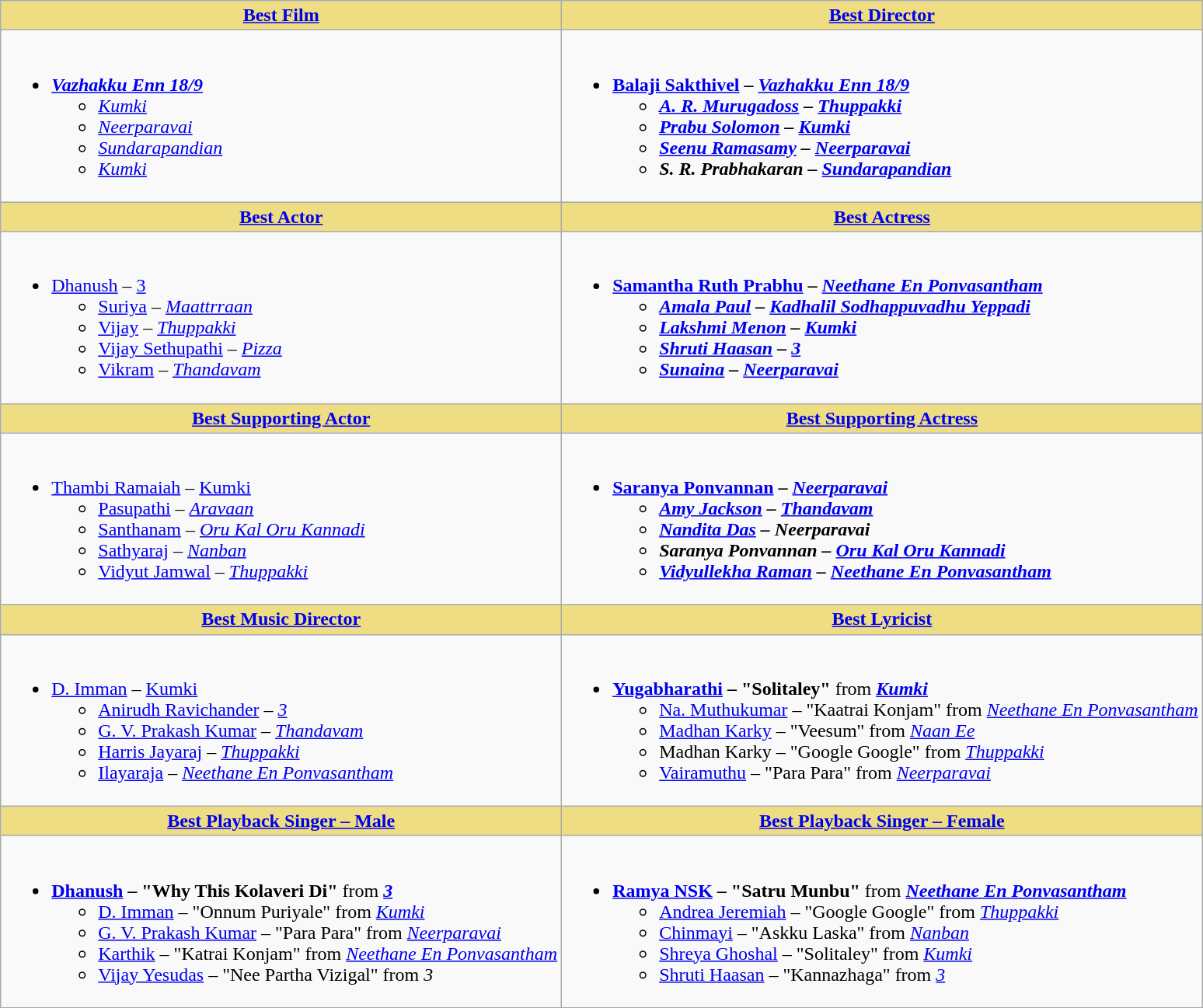<table class="wikitable" |>
<tr>
<th ! style="background:#eedd82; text-align:center;"><a href='#'>Best Film</a></th>
<th ! style="background:#eedd82; text-align:center;"><a href='#'>Best Director</a></th>
</tr>
<tr>
<td valign="top"><br><ul><li><strong><em><a href='#'>Vazhakku Enn 18/9</a></em></strong><ul><li><em><a href='#'>Kumki</a></em></li><li><em><a href='#'>Neerparavai</a></em></li><li><em><a href='#'>Sundarapandian</a></em></li><li><em><a href='#'>Kumki</a></em></li></ul></li></ul></td>
<td valign="top"><br><ul><li><strong><a href='#'>Balaji Sakthivel</a> – <em><a href='#'>Vazhakku Enn 18/9</a><strong><em><ul><li><a href='#'>A. R. Murugadoss</a> – </em><a href='#'>Thuppakki</a><em></li><li><a href='#'>Prabu Solomon</a> – </em><a href='#'>Kumki</a><em></li><li><a href='#'>Seenu Ramasamy</a> – </em><a href='#'>Neerparavai</a><em></li><li>S. R. Prabhakaran – </em><a href='#'>Sundarapandian</a><em></li></ul></li></ul></td>
</tr>
<tr>
<th ! style="background:#eedd82; text-align:center;"><a href='#'>Best Actor</a></th>
<th ! style="background:#eedd82; text-align:center;"><a href='#'>Best Actress</a></th>
</tr>
<tr>
<td><br><ul><li></strong><a href='#'>Dhanush</a> – </em><a href='#'>3</a></em></strong><ul><li><a href='#'>Suriya</a> – <em><a href='#'>Maattrraan</a></em></li><li><a href='#'>Vijay</a> – <em><a href='#'>Thuppakki</a></em></li><li><a href='#'>Vijay Sethupathi</a> – <em><a href='#'>Pizza</a></em></li><li><a href='#'>Vikram</a> – <em><a href='#'>Thandavam</a></em></li></ul></li></ul></td>
<td><br><ul><li><strong><a href='#'>Samantha Ruth Prabhu</a> – <em><a href='#'>Neethane En Ponvasantham</a><strong><em><ul><li><a href='#'>Amala Paul</a> – </em><a href='#'>Kadhalil Sodhappuvadhu Yeppadi</a><em></li><li><a href='#'>Lakshmi Menon</a> – </em><a href='#'>Kumki</a><em></li><li><a href='#'>Shruti Haasan</a> – </em><a href='#'>3</a><em></li><li><a href='#'>Sunaina</a> – </em><a href='#'>Neerparavai</a><em></li></ul></li></ul></td>
</tr>
<tr>
<th ! style="background:#eedd82; text-align:center;"><a href='#'>Best Supporting Actor</a></th>
<th ! style="background:#eedd82; text-align:center;"><a href='#'>Best Supporting Actress</a></th>
</tr>
<tr>
<td><br><ul><li></strong><a href='#'>Thambi Ramaiah</a> – </em><a href='#'>Kumki</a></em></strong><ul><li><a href='#'>Pasupathi</a> – <em><a href='#'>Aravaan</a></em></li><li><a href='#'>Santhanam</a> – <em><a href='#'>Oru Kal Oru Kannadi</a></em></li><li><a href='#'>Sathyaraj</a> – <em><a href='#'>Nanban</a></em></li><li><a href='#'>Vidyut Jamwal</a> – <em><a href='#'>Thuppakki</a></em></li></ul></li></ul></td>
<td><br><ul><li><strong><a href='#'>Saranya Ponvannan</a> – <em><a href='#'>Neerparavai</a><strong><em><ul><li><a href='#'>Amy Jackson</a> – </em><a href='#'>Thandavam</a><em></li><li><a href='#'>Nandita Das</a> – </em>Neerparavai<em></li><li>Saranya Ponvannan – </em><a href='#'>Oru Kal Oru Kannadi</a><em></li><li><a href='#'>Vidyullekha Raman</a> – </em><a href='#'>Neethane En Ponvasantham</a><em></li></ul></li></ul></td>
</tr>
<tr>
<th ! style="background:#eedd82; text-align:center;"><a href='#'>Best Music Director</a></th>
<th ! style="background:#eedd82; text-align:center;"><a href='#'>Best Lyricist</a></th>
</tr>
<tr>
<td><br><ul><li></strong><a href='#'>D. Imman</a> – </em><a href='#'>Kumki</a></em></strong><ul><li><a href='#'>Anirudh Ravichander</a> – <em><a href='#'>3</a></em></li><li><a href='#'>G. V. Prakash Kumar</a> – <em><a href='#'>Thandavam</a></em></li><li><a href='#'>Harris Jayaraj</a> – <em><a href='#'>Thuppakki</a></em></li><li><a href='#'>Ilayaraja</a> – <em><a href='#'>Neethane En Ponvasantham</a></em></li></ul></li></ul></td>
<td><br><ul><li><strong><a href='#'>Yugabharathi</a> – "Solitaley"</strong> from <strong><em><a href='#'>Kumki</a></em></strong><ul><li><a href='#'>Na. Muthukumar</a> – "Kaatrai Konjam" from <em><a href='#'>Neethane En Ponvasantham</a></em></li><li><a href='#'>Madhan Karky</a> –  "Veesum" from <em><a href='#'>Naan Ee</a></em></li><li>Madhan Karky – "Google Google" from <em><a href='#'>Thuppakki</a></em></li><li><a href='#'>Vairamuthu</a> – "Para Para" from <em><a href='#'>Neerparavai</a></em></li></ul></li></ul></td>
</tr>
<tr>
<th ! style="background:#eedd82; text-align:center;"><a href='#'>Best Playback Singer – Male</a></th>
<th ! style="background:#eedd82; text-align:center;"><a href='#'>Best Playback Singer – Female</a></th>
</tr>
<tr>
<td><br><ul><li><strong><a href='#'>Dhanush</a> – "Why This Kolaveri Di"</strong> from <strong><em><a href='#'>3</a></em></strong><ul><li><a href='#'>D. Imman</a> – "Onnum Puriyale" from <em><a href='#'>Kumki</a></em></li><li><a href='#'>G. V. Prakash Kumar</a> – "Para Para" from <em><a href='#'>Neerparavai</a></em></li><li><a href='#'>Karthik</a> – "Katrai Konjam" from <em><a href='#'>Neethane En Ponvasantham</a></em></li><li><a href='#'>Vijay Yesudas</a> – "Nee Partha Vizigal" from <em>3</em></li></ul></li></ul></td>
<td><br><ul><li><strong><a href='#'>Ramya NSK</a> – "Satru Munbu"</strong> from <strong><em><a href='#'>Neethane En Ponvasantham</a></em></strong><ul><li><a href='#'>Andrea Jeremiah</a> – "Google Google" from <em><a href='#'>Thuppakki</a></em></li><li><a href='#'>Chinmayi</a> – "Askku Laska"  from <em><a href='#'>Nanban</a></em></li><li><a href='#'>Shreya Ghoshal</a> – "Solitaley" from <em><a href='#'>Kumki</a></em></li><li><a href='#'>Shruti Haasan</a> – "Kannazhaga" from <em><a href='#'>3</a></em></li></ul></li></ul></td>
</tr>
</table>
